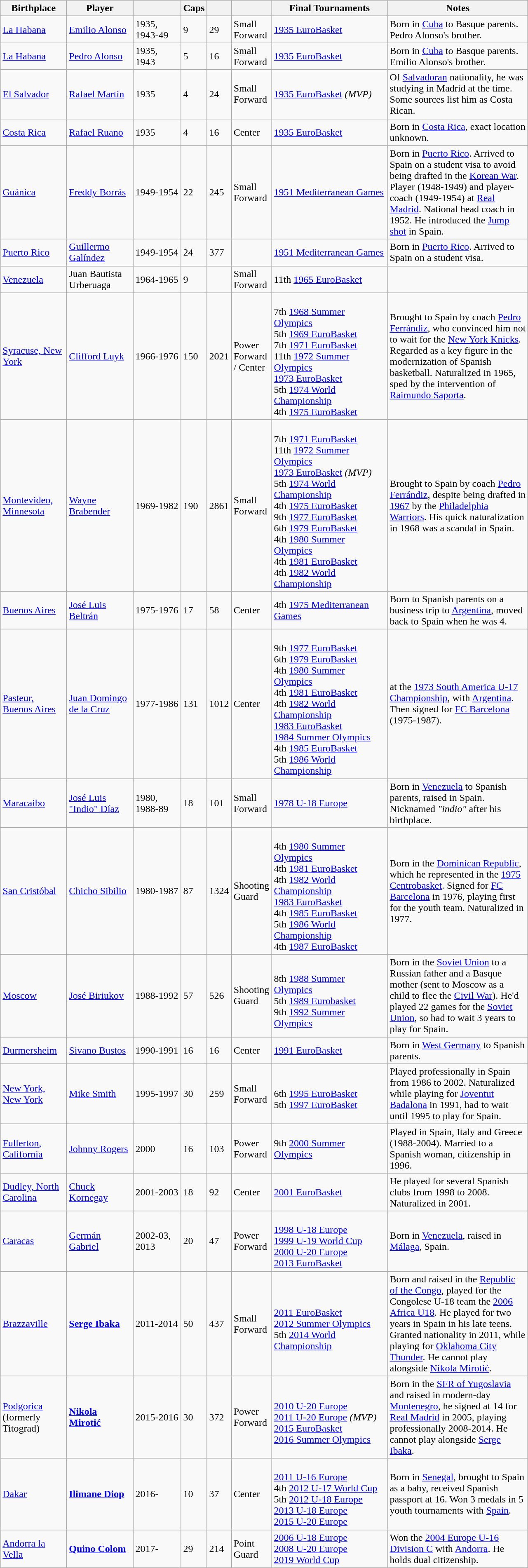<table class="wikitable sortable">
<tr>
<th width="100">Birthplace</th>
<th width="100">Player</th>
<th width="70"></th>
<th width="30">Caps</th>
<th width="30"></th>
<th width="30"></th>
<th width="180">Final Tournaments</th>
<th width="220">Notes</th>
</tr>
<tr>
<td> <a href='#'>La Habana</a></td>
<td><a href='#'>Emilio Alonso</a></td>
<td>1935, 1943-49</td>
<td>9</td>
<td>29</td>
<td>Small Forward</td>
<td> <a href='#'>1935 EuroBasket</a></td>
<td>Born in <a href='#'>Cuba</a> to Basque parents. Pedro Alonso's brother.</td>
</tr>
<tr>
<td> <a href='#'>La Habana</a></td>
<td><a href='#'>Pedro Alonso</a></td>
<td>1935, 1943</td>
<td>5</td>
<td>16</td>
<td>Small Forward</td>
<td> <a href='#'>1935 EuroBasket</a></td>
<td>Born in <a href='#'>Cuba</a> to Basque parents. Emilio Alonso's brother.</td>
</tr>
<tr>
<td> <a href='#'>El Salvador</a></td>
<td><a href='#'>Rafael Martín</a></td>
<td>1935</td>
<td>4</td>
<td>24</td>
<td>Small Forward</td>
<td> <a href='#'>1935 EuroBasket</a> <em>(MVP)</em></td>
<td>Of <a href='#'>Salvadoran</a> nationality, he was studying in Madrid at the time. Some sources list him as Costa Rican.</td>
</tr>
<tr>
<td> <a href='#'>Costa Rica</a></td>
<td><a href='#'>Rafael Ruano</a></td>
<td>1935</td>
<td>4</td>
<td>16</td>
<td>Center</td>
<td> <a href='#'>1935 EuroBasket</a></td>
<td>Born in <a href='#'>Costa Rica</a>, exact location unknown.</td>
</tr>
<tr>
<td> <a href='#'>Guánica</a></td>
<td><a href='#'>Freddy Borrás</a></td>
<td>1949-1954</td>
<td>22</td>
<td>245</td>
<td>Small Forward</td>
<td> <a href='#'>1951 Mediterranean Games</a></td>
<td>Born in <a href='#'>Puerto Rico</a>. Arrived to Spain on a student visa to avoid being drafted in the <a href='#'>Korean War</a>. Player (1948-1949) and player-coach (1949-1954) at <a href='#'>Real Madrid</a>. National head coach in 1952. He introduced the <a href='#'>Jump shot</a> in Spain.</td>
</tr>
<tr>
<td> <a href='#'>Puerto Rico</a></td>
<td><a href='#'>Guillermo Galíndez</a></td>
<td>1949-1954</td>
<td>24</td>
<td>377</td>
<td></td>
<td> <a href='#'>1951 Mediterranean Games</a></td>
<td>Born in <a href='#'>Puerto Rico</a>. Arrived to Spain on a student visa.</td>
</tr>
<tr>
<td> <a href='#'>Venezuela</a></td>
<td>Juan Bautista Urberuaga</td>
<td>1964-1965</td>
<td>9</td>
<td></td>
<td>Small Forward</td>
<td>11th <a href='#'>1965 EuroBasket</a></td>
<td></td>
</tr>
<tr>
<td> <a href='#'>Syracuse, New York</a></td>
<td><a href='#'>Clifford Luyk</a></td>
<td>1966-1976</td>
<td>150</td>
<td>2021</td>
<td Center>Power Forward / Center</td>
<td><br>7th <a href='#'>1968 Summer Olympics</a><br>
5th <a href='#'>1969 EuroBasket</a><br>
7th <a href='#'>1971 EuroBasket</a><br>
11th <a href='#'>1972 Summer Olympics</a><br>
 <a href='#'>1973 EuroBasket</a><br>
5th <a href='#'>1974 World Championship</a><br>
4th <a href='#'>1975 EuroBasket</a></td>
<td>Brought to Spain by coach <a href='#'>Pedro Ferrándiz</a>, who convinced him not to wait for the <a href='#'>New York Knicks</a>. Regarded as a key figure in the modernization of Spanish basketball. Naturalized in 1965, sped by the intervention of <a href='#'>Raimundo Saporta</a>.</td>
</tr>
<tr>
<td> <a href='#'>Montevideo, Minnesota</a></td>
<td><a href='#'>Wayne Brabender</a></td>
<td>1969-1982</td>
<td>190</td>
<td>2861</td>
<td Small Forward>Small Forward</td>
<td><br>7th <a href='#'>1971 EuroBasket</a><br>
11th <a href='#'>1972 Summer Olympics</a><br>
 <a href='#'>1973 EuroBasket</a> <em>(MVP)</em><br>
5th <a href='#'>1974 World Championship</a><br>
4th <a href='#'>1975 EuroBasket</a><br>
9th <a href='#'>1977 EuroBasket</a><br>
6th <a href='#'>1979 EuroBasket</a><br>
4th <a href='#'>1980 Summer Olympics</a><br>
4th <a href='#'>1981 EuroBasket</a><br>
4th <a href='#'>1982 World Championship</a></td>
<td>Brought to Spain by coach <a href='#'>Pedro Ferrándiz</a>, despite being drafted in <a href='#'>1967</a> by the <a href='#'>Philadelphia Warriors</a>. His quick naturalization in 1968 was a scandal in Spain.</td>
</tr>
<tr>
<td> <a href='#'>Buenos Aires</a></td>
<td><a href='#'>José Luis Beltrán</a></td>
<td>1975-1976</td>
<td>17</td>
<td>58</td>
<td>Center</td>
<td>4th <a href='#'>1975 Mediterranean Games</a></td>
<td>Born to Spanish parents on a business trip to <a href='#'>Argentina</a>, moved back to Spain when he was 4.</td>
</tr>
<tr>
<td> <a href='#'>Pasteur, Buenos Aires</a></td>
<td><a href='#'>Juan Domingo de la Cruz</a></td>
<td>1977-1986</td>
<td>131</td>
<td>1012</td>
<td Center>Center</td>
<td><br>9th <a href='#'>1977 EuroBasket</a><br>
6th <a href='#'>1979 EuroBasket</a><br>
4th <a href='#'>1980 Summer Olympics</a><br>
4th <a href='#'>1981 EuroBasket</a><br>
4th <a href='#'>1982 World Championship</a><br>
 <a href='#'>1983 EuroBasket</a><br>
 <a href='#'>1984 Summer Olympics</a><br>
4th <a href='#'>1985 EuroBasket</a><br>
5th <a href='#'>1986 World Championship</a></td>
<td> at the <a href='#'>1973 South America U-17 Championship</a>, with <a href='#'>Argentina</a>. Then signed for <a href='#'>FC Barcelona</a> (1975-1987).</td>
</tr>
<tr>
<td> <a href='#'>Maracaibo</a></td>
<td><a href='#'>José Luis "Indio" Díaz</a></td>
<td>1980, 1988-89</td>
<td>18</td>
<td>101</td>
<td>Small Forward</td>
<td> <a href='#'>1978 U-18 Europe</a></td>
<td>Born in <a href='#'>Venezuela</a> to Spanish parents, raised in Spain. Nicknamed <em>"indio"</em> after his birthplace.</td>
</tr>
<tr>
<td> <a href='#'>San Cristóbal</a></td>
<td><a href='#'>Chicho Sibilio</a></td>
<td>1980-1987</td>
<td>87</td>
<td>1324</td>
<td Shooting Guard>Shooting Guard</td>
<td><br>4th <a href='#'>1980 Summer Olympics</a><br>
4th <a href='#'>1981 EuroBasket</a><br>
4th <a href='#'>1982 World Championship</a><br>
 <a href='#'>1983 EuroBasket</a><br>
4th <a href='#'>1985 EuroBasket</a><br>
5th <a href='#'>1986 World Championship</a><br>
4th <a href='#'>1987 EuroBasket</a></td>
<td>Born in the <a href='#'>Dominican Republic</a>, which he represented in the <a href='#'>1975 Centrobasket</a>. Signed for <a href='#'>FC Barcelona</a> in 1976, playing first for the youth team. Naturalized in 1977.</td>
</tr>
<tr>
<td>  <a href='#'>Moscow</a></td>
<td><a href='#'>José Biriukov</a></td>
<td>1988-1992</td>
<td>57</td>
<td>526</td>
<td Shooting Guard>Shooting Guard</td>
<td><br>8th <a href='#'>1988 Summer Olympics</a><br>
5th <a href='#'>1989 Eurobasket</a><br>
9th <a href='#'>1992 Summer Olympics</a></td>
<td>Born in the <a href='#'>Soviet Union</a>  to a Russian father and a Basque mother (sent to Moscow as a child to flee the <a href='#'>Civil War</a>). He'd played 22 games for the <a href='#'>Soviet Union</a>, so had to wait 3 years to play for Spain.</td>
</tr>
<tr>
<td> <a href='#'>Durmersheim</a></td>
<td><a href='#'>Sivano Bustos</a></td>
<td>1990-1991</td>
<td>16</td>
<td>16</td>
<td>Center</td>
<td> <a href='#'>1991 EuroBasket</a></td>
<td>Born in <a href='#'>West Germany</a> to Spanish parents.</td>
</tr>
<tr>
<td> <a href='#'>New York, New York</a></td>
<td><a href='#'>Mike Smith</a></td>
<td>1995-1997</td>
<td>30</td>
<td>259</td>
<td Small Forward>Small Forward</td>
<td><br>6th <a href='#'>1995 EuroBasket</a><br>
5th <a href='#'>1997 EuroBasket</a></td>
<td>Played professionally in Spain from 1986 to 2002. Naturalized while playing for <a href='#'>Joventut Badalona</a> in 1991, had to wait until 1995 to play for Spain.</td>
</tr>
<tr>
<td> <a href='#'>Fullerton, California</a></td>
<td><a href='#'>Johnny Rogers</a></td>
<td>2000</td>
<td>16</td>
<td>103</td>
<td>Power Forward</td>
<td>9th <a href='#'>2000 Summer Olympics</a></td>
<td>Played in Spain, Italy and Greece (1988-2004). Married to a Spanish woman, citizenship in 1996.</td>
</tr>
<tr>
<td> <a href='#'>Dudley, North Carolina</a></td>
<td><a href='#'>Chuck Kornegay</a></td>
<td>2001-2003</td>
<td>18</td>
<td>92</td>
<td>Center</td>
<td> <a href='#'>2001 EuroBasket</a></td>
<td>He played for several Spanish clubs from 1998 to 2008. Naturalized in 2001.</td>
</tr>
<tr>
<td> <a href='#'>Caracas</a></td>
<td><a href='#'>Germán Gabriel</a></td>
<td>2002-03, 2013</td>
<td>20</td>
<td>47</td>
<td Power Forward>Power Forward</td>
<td><br> <a href='#'>1998 U-18 Europe</a><br>
 <a href='#'>1999 U-19 World Cup</a><br>
 <a href='#'>2000 U-20 Europe</a><br>
 <a href='#'>2013 EuroBasket</a></td>
<td>Born in <a href='#'>Venezuela</a>, raised in <a href='#'>Málaga</a>, Spain.</td>
</tr>
<tr>
<td> <a href='#'>Brazzaville</a></td>
<td><strong><a href='#'>Serge Ibaka</a></strong></td>
<td>2011-2014</td>
<td>50</td>
<td>437</td>
<td Center>Small Forward</td>
<td><br> <a href='#'>2011 EuroBasket</a><br>
 <a href='#'>2012 Summer Olympics</a><br>
5th <a href='#'>2014 World Championship</a></td>
<td>Born and raised in the <a href='#'>Republic of the Congo</a>, played for the Congolese U-18 team the <a href='#'>2006 Africa U18</a>. He played for two years in Spain in his late teens. Granted nationality in 2011, while playing for <a href='#'>Oklahoma City Thunder</a>. He cannot play alongside <a href='#'>Nikola Mirotić</a>.</td>
</tr>
<tr>
<td> <a href='#'>Podgorica</a> (formerly Titograd)</td>
<td><strong><a href='#'>Nikola Mirotić</a></strong></td>
<td>2015-2016</td>
<td>30</td>
<td>372</td>
<td Power Forward>Power Forward</td>
<td><br> <a href='#'>2010 U-20 Europe</a><br>
 <a href='#'>2011 U-20 Europe</a> <em>(MVP)</em><br>
 <a href='#'>2015 EuroBasket</a><br>
 <a href='#'>2016 Summer Olympics</a></td>
<td>Born in the <a href='#'>SFR of Yugoslavia</a>  and raised in modern-day <a href='#'>Montenegro</a>, he signed at 14 for <a href='#'>Real Madrid</a> in 2005, playing professionally 2008-2014. He cannot play alongside <a href='#'>Serge Ibaka</a>.</td>
</tr>
<tr>
<td> <a href='#'>Dakar</a></td>
<td><strong><a href='#'>Ilimane Diop</a></strong></td>
<td>2016-</td>
<td>10</td>
<td>37</td>
<td>Center</td>
<td><br> <a href='#'>2011 U-16 Europe</a><br>
4th <a href='#'>2012 U-17 World Cup</a><br>
5th <a href='#'>2012 U-18 Europe</a><br>
 <a href='#'>2013 U-18 Europe</a><br>
 <a href='#'>2015 U-20 Europe</a></td>
<td>Born in <a href='#'>Senegal</a>, brought to Spain as a baby, received Spanish passport at 16. Won 3 medals in 5 youth tournaments with <a href='#'>Spain</a>.</td>
</tr>
<tr>
<td> <a href='#'>Andorra la Vella</a></td>
<td><strong><a href='#'>Quino Colom</a></strong></td>
<td>2017-</td>
<td>29</td>
<td>214</td>
<td>Point Guard</td>
<td> <a href='#'>2006 U-18 Europe</a><br> <a href='#'>2008 U-20 Europe</a><br> <a href='#'>2019 World Cup</a></td>
<td>Won the <a href='#'>2004 Europe U-16 Division C</a> with <a href='#'>Andorra</a>. He holds dual citizenship.</td>
</tr>
</table>
